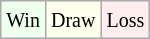<table class="wikitable">
<tr>
<td style="background:#efe;"><small>Win</small></td>
<td style="background:#ffe;"><small>Draw</small></td>
<td style="background:#fee;"><small>Loss</small></td>
</tr>
</table>
